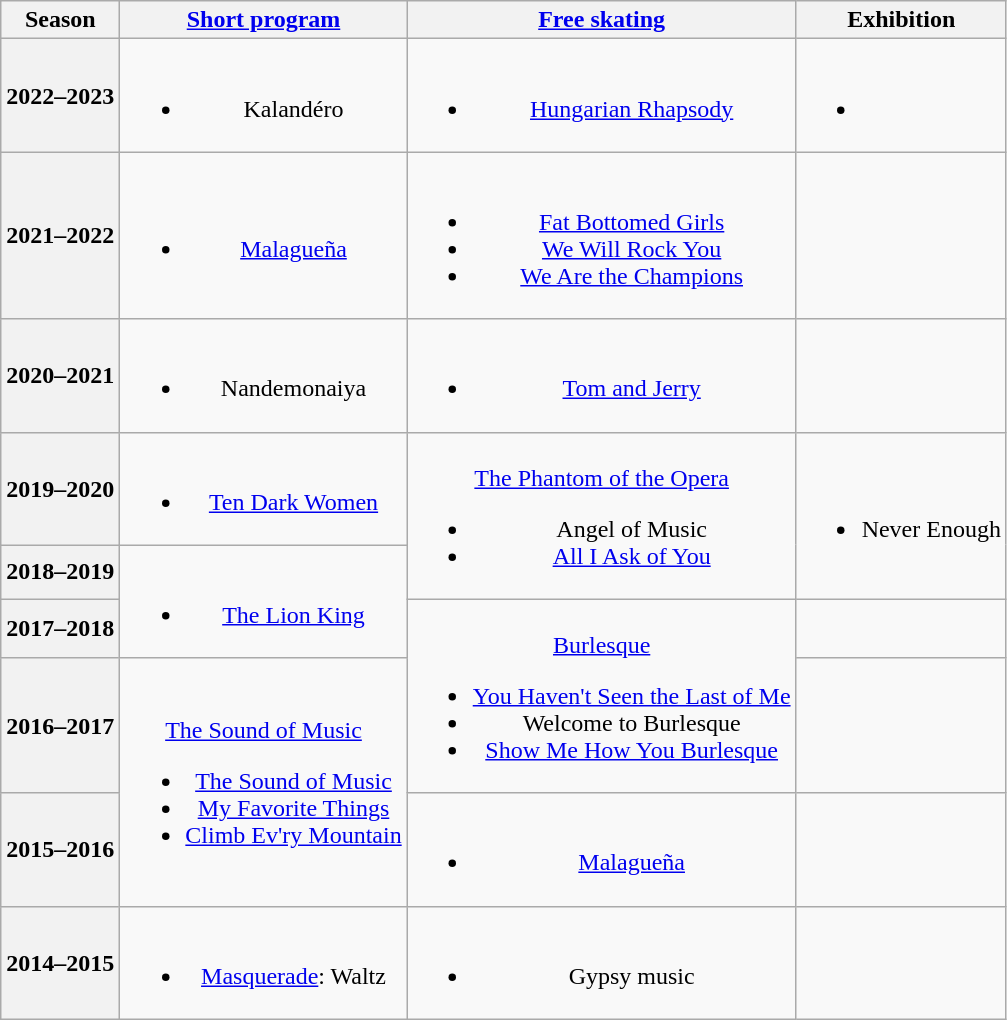<table class=wikitable style=text-align:center>
<tr>
<th>Season</th>
<th><a href='#'>Short program</a></th>
<th><a href='#'>Free skating</a></th>
<th>Exhibition</th>
</tr>
<tr>
<th>2022–2023 <br> </th>
<td><br><ul><li>Kalandéro<br></li></ul></td>
<td><br><ul><li><a href='#'>Hungarian Rhapsody</a><br></li></ul></td>
<td><br><ul><li></li></ul></td>
</tr>
<tr>
<th>2021–2022 <br> </th>
<td><br><ul><li><a href='#'>Malagueña</a> <br></li></ul></td>
<td><br><ul><li><a href='#'>Fat Bottomed Girls</a></li><li><a href='#'>We Will Rock You</a></li><li><a href='#'>We Are the Champions</a> <br> </li></ul></td>
</tr>
<tr>
<th>2020–2021<br> </th>
<td><br><ul><li>Nandemonaiya<br></li></ul></td>
<td><br><ul><li><a href='#'>Tom and Jerry</a><br></li></ul></td>
<td></td>
</tr>
<tr>
<th>2019–2020 <br> </th>
<td><br><ul><li><a href='#'>Ten Dark Women</a> <br></li></ul></td>
<td rowspan=2><br><a href='#'>The Phantom of the Opera</a><ul><li>Angel of Music <br> </li><li><a href='#'>All I Ask of You</a> <br> </li></ul></td>
<td rowspan=2><br><ul><li>Never Enough <br></li></ul></td>
</tr>
<tr>
<th>2018–2019 <br> </th>
<td rowspan=2><br><ul><li><a href='#'>The Lion King</a> <br></li></ul></td>
</tr>
<tr>
<th>2017–2018 <br> </th>
<td rowspan=2><br><a href='#'>Burlesque</a><ul><li><a href='#'>You Haven't Seen the Last of Me</a> <br></li><li>Welcome to Burlesque <br></li><li><a href='#'>Show Me How You Burlesque</a> <br></li></ul></td>
<td></td>
</tr>
<tr>
<th>2016–2017</th>
<td rowspan=2><br><a href='#'>The Sound of Music</a><ul><li><a href='#'>The Sound of Music</a></li><li><a href='#'>My Favorite Things</a></li><li><a href='#'>Climb Ev'ry Mountain</a> <br> </li></ul></td>
<td></td>
</tr>
<tr>
<th>2015–2016</th>
<td><br><ul><li><a href='#'>Malagueña</a> <br> </li></ul></td>
<td></td>
</tr>
<tr>
<th>2014–2015 <br> </th>
<td><br><ul><li><a href='#'>Masquerade</a>: Waltz <br></li></ul></td>
<td><br><ul><li>Gypsy music <br></li></ul></td>
<td></td>
</tr>
</table>
